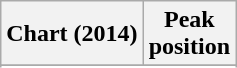<table class="wikitable plainrowheaders sortable">
<tr>
<th>Chart (2014)</th>
<th>Peak<br>position</th>
</tr>
<tr>
</tr>
<tr>
</tr>
<tr>
</tr>
<tr>
</tr>
</table>
